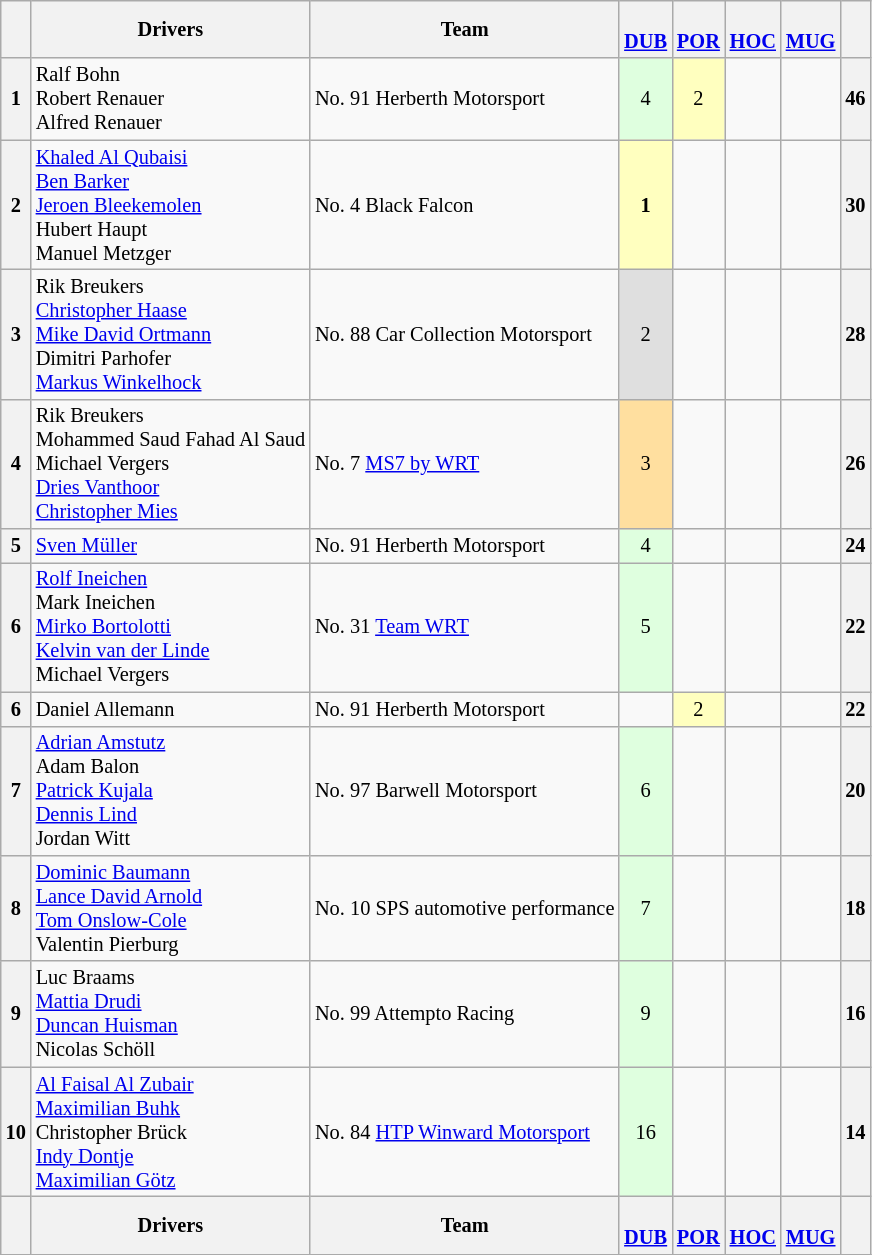<table align=left| class="wikitable" style="font-size: 85%; text-align: center">
<tr valign="top">
<th valign=middle></th>
<th valign=middle>Drivers</th>
<th valign=middle>Team</th>
<th><br><a href='#'>DUB</a></th>
<th><br><a href='#'>POR</a></th>
<th><br><a href='#'>HOC</a></th>
<th><br><a href='#'>MUG</a></th>
<th valign=middle>  </th>
</tr>
<tr>
<th>1</th>
<td align=left> Ralf Bohn<br> Robert Renauer<br> Alfred Renauer</td>
<td align=left> No. 91 Herberth Motorsport</td>
<td style="background:#DFFFDF;">4</td>
<td style="background:#FFFFBF;">2</td>
<td></td>
<td></td>
<th>46</th>
</tr>
<tr>
<th>2</th>
<td align=left> <a href='#'>Khaled Al Qubaisi</a><br> <a href='#'>Ben Barker</a><br> <a href='#'>Jeroen Bleekemolen</a><br> Hubert Haupt<br> Manuel Metzger</td>
<td align=left> No. 4 Black Falcon</td>
<td style="background:#FFFFBF;"><strong>1</strong></td>
<td></td>
<td></td>
<td></td>
<th>30</th>
</tr>
<tr>
<th>3</th>
<td align=left> Rik Breukers<br> <a href='#'>Christopher Haase</a><br> <a href='#'>Mike David Ortmann</a><br> Dimitri Parhofer<br> <a href='#'>Markus Winkelhock</a></td>
<td align=left> No. 88 Car Collection Motorsport</td>
<td style="background:#DFDFDF;">2</td>
<td></td>
<td></td>
<td></td>
<th>28</th>
</tr>
<tr>
<th>4</th>
<td align=left> Rik Breukers<br> Mohammed Saud Fahad Al Saud<br> Michael Vergers<br> <a href='#'>Dries Vanthoor</a><br> <a href='#'>Christopher Mies</a></td>
<td align=left> No. 7 <a href='#'>MS7 by WRT</a></td>
<td style="background:#FFDF9F;">3</td>
<td></td>
<td></td>
<td></td>
<th>26</th>
</tr>
<tr>
<th>5</th>
<td align=left> <a href='#'>Sven Müller</a></td>
<td align=left> No. 91 Herberth Motorsport</td>
<td style="background:#DFFFDF;">4</td>
<td></td>
<td></td>
<td></td>
<th>24</th>
</tr>
<tr>
<th>6</th>
<td align=left> <a href='#'>Rolf Ineichen</a><br> Mark Ineichen<br> <a href='#'>Mirko Bortolotti</a><br> <a href='#'>Kelvin van der Linde</a><br> Michael Vergers</td>
<td align=left> No. 31 <a href='#'>Team WRT</a></td>
<td style="background:#DFFFDF;">5</td>
<td></td>
<td></td>
<td></td>
<th>22</th>
</tr>
<tr>
<th>6</th>
<td align=left> Daniel Allemann</td>
<td align=left> No. 91 Herberth Motorsport</td>
<td></td>
<td style="background:#FFFFBF;">2</td>
<td></td>
<td></td>
<th>22</th>
</tr>
<tr>
<th>7</th>
<td align=left> <a href='#'>Adrian Amstutz</a><br> Adam Balon<br> <a href='#'>Patrick Kujala</a><br> <a href='#'>Dennis Lind</a><br> Jordan Witt</td>
<td align=left> No. 97 Barwell Motorsport</td>
<td style="background:#DFFFDF;">6</td>
<td></td>
<td></td>
<td></td>
<th>20</th>
</tr>
<tr>
<th>8</th>
<td align=left> <a href='#'>Dominic Baumann</a><br> <a href='#'>Lance David Arnold</a><br> <a href='#'>Tom Onslow-Cole</a><br> Valentin Pierburg</td>
<td align=left> No. 10 SPS automotive performance</td>
<td style="background:#DFFFDF;">7</td>
<td></td>
<td></td>
<td></td>
<th>18</th>
</tr>
<tr>
<th>9</th>
<td align=left> Luc Braams<br> <a href='#'>Mattia Drudi</a><br> <a href='#'>Duncan Huisman</a><br> Nicolas Schöll</td>
<td align=left> No. 99 Attempto Racing</td>
<td style="background:#DFFFDF;">9</td>
<td></td>
<td></td>
<td></td>
<th>16</th>
</tr>
<tr>
<th>10</th>
<td align=left> <a href='#'>Al Faisal Al Zubair</a><br> <a href='#'>Maximilian Buhk</a><br> Christopher Brück<br> <a href='#'>Indy Dontje</a><br> <a href='#'>Maximilian Götz</a></td>
<td align=left> No. 84 <a href='#'>HTP Winward Motorsport</a></td>
<td style="background:#DFFFDF;">16</td>
<td></td>
<td></td>
<td></td>
<th>14</th>
</tr>
<tr>
<th valign=middle></th>
<th valign=middle>Drivers</th>
<th valign=middle>Team</th>
<th><br><a href='#'>DUB</a></th>
<th><br><a href='#'>POR</a></th>
<th><br><a href='#'>HOC</a></th>
<th><br><a href='#'>MUG</a></th>
<th valign=middle>  </th>
</tr>
<tr>
</tr>
</table>
